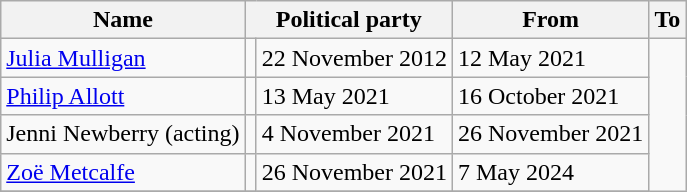<table class="wikitable">
<tr>
<th scope="col">Name</th>
<th scope="col" colspan="2">Political party</th>
<th scope="col">From </th>
<th scope="col">To</th>
</tr>
<tr>
<td><a href='#'>Julia Mulligan</a></td>
<td></td>
<td>22 November 2012</td>
<td>12 May 2021</td>
</tr>
<tr>
<td><a href='#'>Philip Allott</a></td>
<td></td>
<td>13 May 2021</td>
<td>16 October 2021</td>
</tr>
<tr>
<td>Jenni Newberry (acting)</td>
<td></td>
<td>4 November 2021</td>
<td>26 November 2021</td>
</tr>
<tr>
<td><a href='#'>Zoë Metcalfe</a></td>
<td></td>
<td>26 November 2021</td>
<td>7 May 2024</td>
</tr>
<tr>
</tr>
</table>
